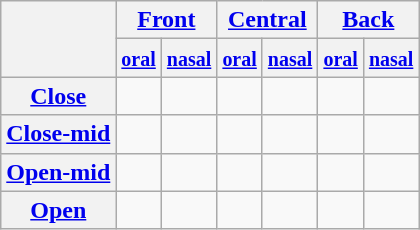<table class="wikitable">
<tr>
<th rowspan=2></th>
<th colspan=2><a href='#'>Front</a></th>
<th colspan=2><a href='#'>Central</a></th>
<th colspan=2><a href='#'>Back</a></th>
</tr>
<tr>
<th><small><a href='#'>oral</a></small></th>
<th><small><a href='#'>nasal</a></small></th>
<th><small><a href='#'>oral</a></small></th>
<th><small><a href='#'>nasal</a></small></th>
<th><small><a href='#'>oral</a></small></th>
<th><small><a href='#'>nasal</a></small></th>
</tr>
<tr>
<th><a href='#'>Close</a></th>
<td align=center></td>
<td align=center></td>
<td> </td>
<td> </td>
<td align=center></td>
<td align=center></td>
</tr>
<tr>
<th><a href='#'>Close-mid</a></th>
<td align=center></td>
<td> </td>
<td> </td>
<td> </td>
<td align=center></td>
<td> </td>
</tr>
<tr>
<th><a href='#'>Open-mid</a></th>
<td align=center></td>
<td align=center></td>
<td> </td>
<td> </td>
<td align=center></td>
<td align=center></td>
</tr>
<tr>
<th><a href='#'>Open</a></th>
<td> </td>
<td> </td>
<td align=center></td>
<td align=center></td>
<td> </td>
<td> </td>
</tr>
</table>
